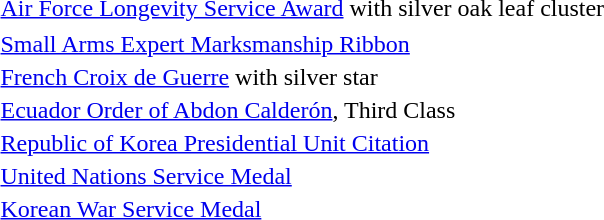<table>
<tr>
<td></td>
<td><a href='#'>Air Force Longevity Service Award</a> with silver oak leaf cluster</td>
</tr>
<tr>
</tr>
<tr>
<td></td>
<td><a href='#'>Small Arms Expert Marksmanship Ribbon</a></td>
</tr>
<tr>
<td></td>
<td><a href='#'>French Croix de Guerre</a> with silver star</td>
</tr>
<tr>
<td></td>
<td><a href='#'>Ecuador Order of Abdon Calderón</a>, Third Class</td>
</tr>
<tr>
<td></td>
<td><a href='#'>Republic of Korea Presidential Unit Citation</a></td>
</tr>
<tr>
<td></td>
<td><a href='#'>United Nations Service Medal</a></td>
</tr>
<tr>
<td></td>
<td><a href='#'>Korean War Service Medal</a></td>
</tr>
</table>
